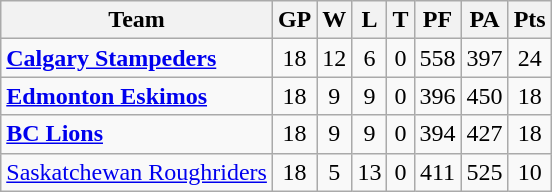<table class="wikitable" style="float:left; margin-right:1em">
<tr>
<th>Team</th>
<th>GP</th>
<th>W</th>
<th>L</th>
<th>T</th>
<th>PF</th>
<th>PA</th>
<th>Pts</th>
</tr>
<tr align="center">
<td align="left"><strong><a href='#'>Calgary Stampeders</a></strong></td>
<td>18</td>
<td>12</td>
<td>6</td>
<td>0</td>
<td>558</td>
<td>397</td>
<td>24</td>
</tr>
<tr align="center">
<td align="left"><strong><a href='#'>Edmonton Eskimos</a></strong></td>
<td>18</td>
<td>9</td>
<td>9</td>
<td>0</td>
<td>396</td>
<td>450</td>
<td>18</td>
</tr>
<tr align="center">
<td align="left"><strong><a href='#'>BC Lions</a></strong></td>
<td>18</td>
<td>9</td>
<td>9</td>
<td>0</td>
<td>394</td>
<td>427</td>
<td>18</td>
</tr>
<tr align="center">
<td align="left"><a href='#'>Saskatchewan Roughriders</a></td>
<td>18</td>
<td>5</td>
<td>13</td>
<td>0</td>
<td>411</td>
<td>525</td>
<td>10</td>
</tr>
</table>
